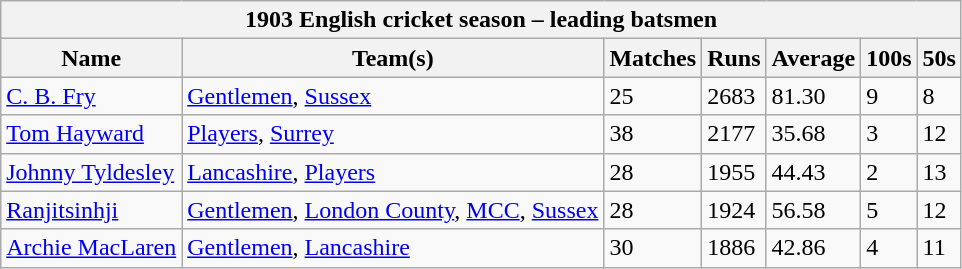<table class="wikitable">
<tr>
<th bgcolor="#efefef" colspan="7">1903 English cricket season – leading batsmen</th>
</tr>
<tr bgcolor="#efefef">
<th>Name</th>
<th>Team(s)</th>
<th>Matches</th>
<th>Runs</th>
<th>Average</th>
<th>100s</th>
<th>50s</th>
</tr>
<tr>
<td><a href='#'>C. B. Fry</a></td>
<td><a href='#'>Gentlemen</a>, <a href='#'>Sussex</a></td>
<td>25</td>
<td>2683</td>
<td>81.30</td>
<td>9</td>
<td>8</td>
</tr>
<tr>
<td><a href='#'>Tom Hayward</a></td>
<td><a href='#'>Players</a>, <a href='#'>Surrey</a></td>
<td>38</td>
<td>2177</td>
<td>35.68</td>
<td>3</td>
<td>12</td>
</tr>
<tr>
<td><a href='#'>Johnny Tyldesley</a></td>
<td><a href='#'>Lancashire</a>, <a href='#'>Players</a></td>
<td>28</td>
<td>1955</td>
<td>44.43</td>
<td>2</td>
<td>13</td>
</tr>
<tr>
<td><a href='#'>Ranjitsinhji</a></td>
<td><a href='#'>Gentlemen</a>, <a href='#'>London County</a>, <a href='#'>MCC</a>, <a href='#'>Sussex</a></td>
<td>28</td>
<td>1924</td>
<td>56.58</td>
<td>5</td>
<td>12</td>
</tr>
<tr>
<td><a href='#'>Archie MacLaren</a></td>
<td><a href='#'>Gentlemen</a>, <a href='#'>Lancashire</a></td>
<td>30</td>
<td>1886</td>
<td>42.86</td>
<td>4</td>
<td>11</td>
</tr>
</table>
